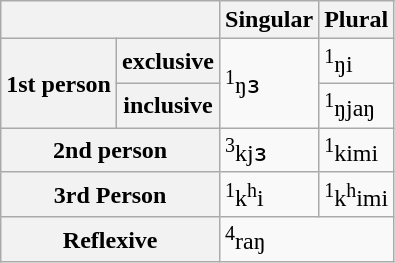<table class="wikitable">
<tr>
<th colspan=2></th>
<th>Singular</th>
<th>Plural</th>
</tr>
<tr>
<th rowspan=2>1st person</th>
<th>exclusive</th>
<td rowspan=2><sup>1</sup>ŋɜ</td>
<td><sup>1</sup>ŋi</td>
</tr>
<tr>
<th>inclusive</th>
<td><sup>1</sup>ŋjaŋ</td>
</tr>
<tr>
<th colspan=2>2nd person</th>
<td><sup>3</sup>kjɜ</td>
<td><sup>1</sup>kimi</td>
</tr>
<tr>
<th colspan=2>3rd Person</th>
<td><sup>1</sup>k<sup>h</sup>i</td>
<td><sup>1</sup>k<sup>h</sup>imi</td>
</tr>
<tr>
<th colspan=2>Reflexive</th>
<td colspan=2><sup>4</sup>raŋ</td>
</tr>
</table>
